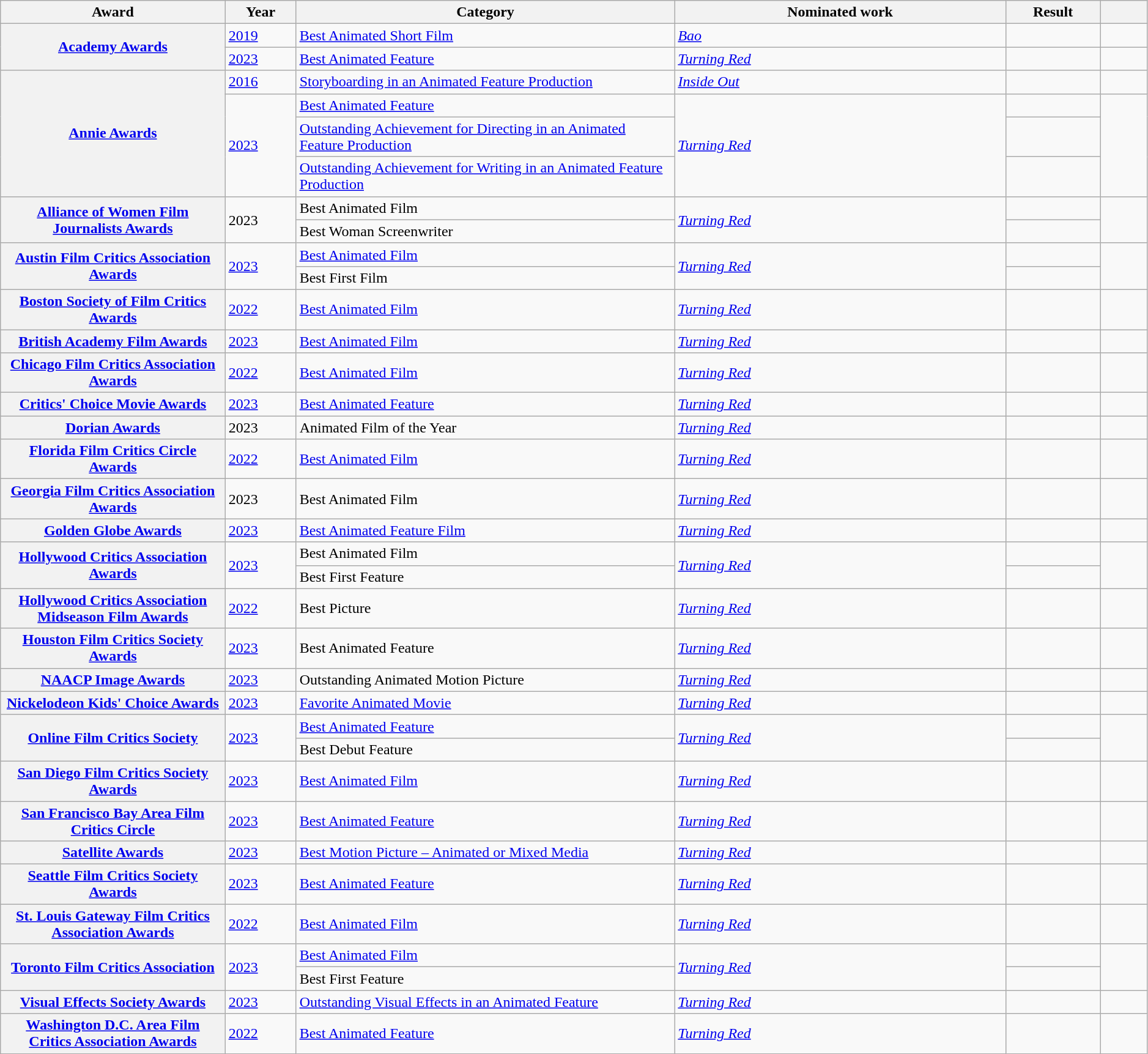<table class="wikitable sortable plainrowheaders" style="width:99%;">
<tr>
<th scope="col" style="width:19%;">Award</th>
<th scope="col" style="width:6%;">Year</th>
<th scope="col" style="width:32%;">Category</th>
<th scope="col" style="width:28%;">Nominated work</th>
<th scope="col" style="width:8%;">Result</th>
<th scope="col" style="width:4%;" class="unsortable"></th>
</tr>
<tr>
<th rowspan="2" scope="row"><a href='#'>Academy Awards</a></th>
<td><a href='#'>2019</a></td>
<td><a href='#'>Best Animated Short Film</a></td>
<td><em><a href='#'>Bao</a></em></td>
<td></td>
<td style="text-align:center;"></td>
</tr>
<tr>
<td><a href='#'>2023</a></td>
<td><a href='#'>Best Animated Feature</a></td>
<td><em><a href='#'>Turning Red</a></em></td>
<td></td>
<td style="text-align:center;"></td>
</tr>
<tr>
<th rowspan="4" scope="row"><a href='#'>Annie Awards</a></th>
<td><a href='#'>2016</a></td>
<td><a href='#'>Storyboarding in an Animated Feature Production</a></td>
<td><em><a href='#'>Inside Out</a></em></td>
<td></td>
<td style="text-align:center;"></td>
</tr>
<tr>
<td rowspan="3" scope="row"><a href='#'>2023</a></td>
<td><a href='#'>Best Animated Feature</a></td>
<td rowspan="3" scope="row"><em><a href='#'>Turning Red</a></em></td>
<td></td>
<td rowspan="3" scope="row" style="text-align:center;"></td>
</tr>
<tr>
<td><a href='#'>Outstanding Achievement for Directing in an Animated Feature Production</a></td>
<td></td>
</tr>
<tr>
<td><a href='#'>Outstanding Achievement for Writing in an Animated Feature Production</a></td>
<td></td>
</tr>
<tr>
<th rowspan="2" scope="row"><a href='#'>Alliance of Women Film Journalists Awards</a></th>
<td rowspan="2">2023</td>
<td>Best Animated Film</td>
<td rowspan="2"><em><a href='#'>Turning Red</a></em></td>
<td></td>
<td rowspan="2" align="center"><br></td>
</tr>
<tr>
<td>Best Woman Screenwriter</td>
<td></td>
</tr>
<tr>
<th scope="row" rowspan="2"><a href='#'>Austin Film Critics Association Awards</a></th>
<td rowspan="2"><a href='#'>2023</a></td>
<td><a href='#'>Best Animated Film</a></td>
<td rowspan="2"><em><a href='#'>Turning Red</a></em></td>
<td></td>
<td rowspan="2" style="text-align:center"><br></td>
</tr>
<tr>
<td>Best First Film</td>
<td></td>
</tr>
<tr>
<th scope="row"><a href='#'>Boston Society of Film Critics Awards</a></th>
<td><a href='#'>2022</a></td>
<td><a href='#'>Best Animated Film</a></td>
<td><em><a href='#'>Turning Red</a></em></td>
<td></td>
<td align="center"></td>
</tr>
<tr>
<th scope="row"><a href='#'>British Academy Film Awards</a></th>
<td><a href='#'>2023</a></td>
<td><a href='#'>Best Animated Film</a></td>
<td><em><a href='#'>Turning Red</a></em></td>
<td></td>
<td align="center"></td>
</tr>
<tr>
<th scope="row"><a href='#'>Chicago Film Critics Association Awards</a></th>
<td><a href='#'>2022</a></td>
<td><a href='#'>Best Animated Film</a></td>
<td><em><a href='#'>Turning Red</a></em></td>
<td></td>
<td align="center"><br></td>
</tr>
<tr>
<th scope="row"><a href='#'>Critics' Choice Movie Awards</a></th>
<td><a href='#'>2023</a></td>
<td><a href='#'>Best Animated Feature</a></td>
<td><em><a href='#'>Turning Red</a></em></td>
<td></td>
<td align="center"></td>
</tr>
<tr>
<th scope="row"><a href='#'>Dorian Awards</a></th>
<td>2023</td>
<td>Animated Film of the Year</td>
<td><em><a href='#'>Turning Red</a></em></td>
<td></td>
<td align="center"></td>
</tr>
<tr>
<th scope="row"><a href='#'>Florida Film Critics Circle Awards</a></th>
<td><a href='#'>2022</a></td>
<td><a href='#'>Best Animated Film</a></td>
<td><em><a href='#'>Turning Red</a></em></td>
<td></td>
<td style="text-align:center;"><br></td>
</tr>
<tr>
<th scope="row"><a href='#'>Georgia Film Critics Association Awards</a></th>
<td>2023</td>
<td>Best Animated Film</td>
<td><em><a href='#'>Turning Red</a></em></td>
<td></td>
<td style="text-align:center;"><br></td>
</tr>
<tr>
<th scope="row"><a href='#'>Golden Globe Awards</a></th>
<td><a href='#'>2023</a></td>
<td><a href='#'>Best Animated Feature Film</a></td>
<td><em><a href='#'>Turning Red</a></em></td>
<td></td>
<td style="text-align:center;"></td>
</tr>
<tr>
<th scope="row" rowspan="2"><a href='#'>Hollywood Critics Association Awards</a></th>
<td rowspan="2"><a href='#'>2023</a></td>
<td>Best Animated Film</td>
<td rowspan="2"><em><a href='#'>Turning Red</a></em></td>
<td></td>
<td rowspan="2" style="text-align:center;"><br></td>
</tr>
<tr>
<td>Best First Feature</td>
<td></td>
</tr>
<tr>
<th scope="row"><a href='#'>Hollywood Critics Association Midseason Film Awards</a></th>
<td><a href='#'>2022</a></td>
<td>Best Picture</td>
<td><em><a href='#'>Turning Red</a></em></td>
<td></td>
<td style="text-align:center;"><br></td>
</tr>
<tr>
<th scope="row"><a href='#'>Houston Film Critics Society Awards</a></th>
<td><a href='#'>2023</a></td>
<td>Best Animated Feature</td>
<td><em><a href='#'>Turning Red</a></em></td>
<td></td>
<td style="text-align:center;"><br></td>
</tr>
<tr>
<th scope="row"><a href='#'>NAACP Image Awards</a></th>
<td><a href='#'>2023</a></td>
<td>Outstanding Animated Motion Picture</td>
<td><em><a href='#'>Turning Red</a></em></td>
<td></td>
<td style="text-align:center;"></td>
</tr>
<tr>
<th scope="row"><a href='#'>Nickelodeon Kids' Choice Awards</a></th>
<td><a href='#'>2023</a></td>
<td><a href='#'>Favorite Animated Movie</a></td>
<td><em><a href='#'>Turning Red</a></em></td>
<td></td>
<td style="text-align:center;"></td>
</tr>
<tr>
<th rowspan="2" scope="row"><a href='#'>Online Film Critics Society</a></th>
<td rowspan="2"><a href='#'>2023</a></td>
<td><a href='#'>Best Animated Feature</a></td>
<td rowspan="2"><em><a href='#'>Turning Red</a></em></td>
<td></td>
<td align="center" rowspan="2"><br></td>
</tr>
<tr>
<td>Best Debut Feature</td>
<td></td>
</tr>
<tr>
<th scope="row"><a href='#'>San Diego Film Critics Society Awards</a></th>
<td><a href='#'>2023</a></td>
<td><a href='#'>Best Animated Film</a></td>
<td><em><a href='#'>Turning Red</a></em></td>
<td></td>
<td style="text-align:center;"><br></td>
</tr>
<tr>
<th scope="row"><a href='#'>San Francisco Bay Area Film Critics Circle</a></th>
<td><a href='#'>2023</a></td>
<td><a href='#'>Best Animated Feature</a></td>
<td><em><a href='#'>Turning Red</a></em></td>
<td></td>
<td style="text-align:center;"><br></td>
</tr>
<tr>
<th scope="row"><a href='#'>Satellite Awards</a></th>
<td><a href='#'>2023</a></td>
<td><a href='#'>Best Motion Picture – Animated or Mixed Media</a></td>
<td><em><a href='#'>Turning Red</a></em></td>
<td></td>
<td style="text-align:center;"><br></td>
</tr>
<tr>
<th scope="row"><a href='#'>Seattle Film Critics Society Awards</a></th>
<td><a href='#'>2023</a></td>
<td><a href='#'>Best Animated Feature</a></td>
<td><em><a href='#'>Turning Red</a></em></td>
<td></td>
<td style="text-align:center;"><br></td>
</tr>
<tr>
<th scope="row"><a href='#'>St. Louis Gateway Film Critics Association Awards</a></th>
<td><a href='#'>2022</a></td>
<td><a href='#'>Best Animated Film</a></td>
<td><em><a href='#'>Turning Red</a></em></td>
<td></td>
<td align="center"></td>
</tr>
<tr>
<th rowspan="2" scope="row"><a href='#'>Toronto Film Critics Association</a></th>
<td rowspan="2"><a href='#'>2023</a></td>
<td><a href='#'>Best Animated Film</a></td>
<td rowspan="2"><em><a href='#'>Turning Red</a></em></td>
<td></td>
<td align="center" rowspan="2"></td>
</tr>
<tr>
<td>Best First Feature</td>
<td></td>
</tr>
<tr>
<th scope="row"><a href='#'>Visual Effects Society Awards</a></th>
<td><a href='#'>2023</a></td>
<td><a href='#'>Outstanding Visual Effects in an Animated Feature</a></td>
<td><em><a href='#'>Turning Red</a></em></td>
<td></td>
<td align=center></td>
</tr>
<tr>
<th scope="row"><a href='#'>Washington D.C. Area Film Critics Association Awards</a></th>
<td><a href='#'>2022</a></td>
<td><a href='#'>Best Animated Feature</a></td>
<td><em><a href='#'>Turning Red</a></em></td>
<td></td>
<td align="center"></td>
</tr>
</table>
